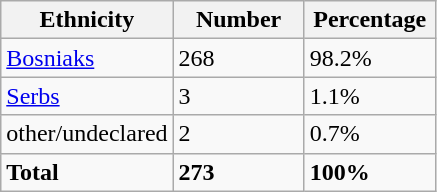<table class="wikitable">
<tr>
<th width="100px">Ethnicity</th>
<th width="80px">Number</th>
<th width="80px">Percentage</th>
</tr>
<tr>
<td><a href='#'>Bosniaks</a></td>
<td>268</td>
<td>98.2%</td>
</tr>
<tr>
<td><a href='#'>Serbs</a></td>
<td>3</td>
<td>1.1%</td>
</tr>
<tr>
<td>other/undeclared</td>
<td>2</td>
<td>0.7%</td>
</tr>
<tr>
<td><strong>Total</strong></td>
<td><strong>273</strong></td>
<td><strong>100%</strong></td>
</tr>
</table>
